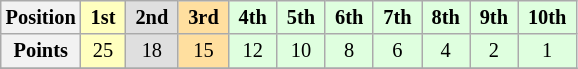<table class="wikitable" style="font-size:85%; text-align:center">
<tr>
<th>Position</th>
<td style="background:#ffffbf"> <strong>1st</strong> </td>
<td style="background:#dfdfdf"> <strong>2nd</strong> </td>
<td style="background:#ffdf9f"> <strong>3rd</strong> </td>
<td style="background:#dfffdf"> <strong>4th</strong> </td>
<td style="background:#dfffdf"> <strong>5th</strong> </td>
<td style="background:#dfffdf"> <strong>6th</strong> </td>
<td style="background:#dfffdf"> <strong>7th</strong> </td>
<td style="background:#dfffdf"> <strong>8th</strong> </td>
<td style="background:#dfffdf"> <strong>9th</strong> </td>
<td style="background:#dfffdf"> <strong>10th</strong> </td>
</tr>
<tr>
<th>Points</th>
<td style="background:#ffffbf">25</td>
<td style="background:#dfdfdf">18</td>
<td style="background:#ffdf9f">15</td>
<td style="background:#dfffdf">12</td>
<td style="background:#dfffdf">10</td>
<td style="background:#dfffdf">8</td>
<td style="background:#dfffdf">6</td>
<td style="background:#dfffdf">4</td>
<td style="background:#dfffdf">2</td>
<td style="background:#dfffdf">1</td>
</tr>
<tr>
</tr>
</table>
